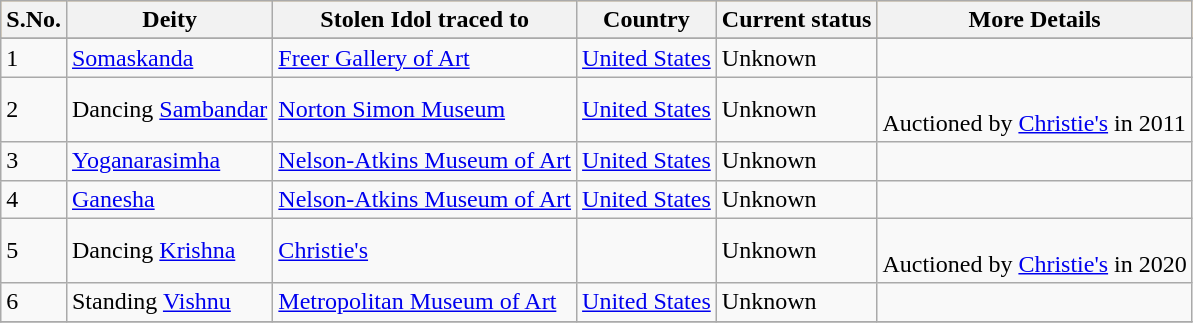<table class="wikitable" sortable>
<tr style="background:#FFC569">
<th scope="col">S.No.</th>
<th scope="col">Deity</th>
<th scope="col">Stolen Idol traced to</th>
<th scope="col">Country</th>
<th scope="col">Current status</th>
<th scope="col">More Details</th>
</tr>
<tr align="center">
</tr>
<tr style="background:#ffe;">
</tr>
<tr>
<td>1</td>
<td><a href='#'>Somaskanda</a></td>
<td><a href='#'>Freer Gallery of Art</a></td>
<td><a href='#'>United States</a></td>
<td>Unknown</td>
<td></td>
</tr>
<tr>
<td>2</td>
<td>Dancing <a href='#'>Sambandar</a></td>
<td><a href='#'>Norton Simon Museum</a></td>
<td><a href='#'>United States</a></td>
<td>Unknown</td>
<td><br>Auctioned by <a href='#'>Christie's</a> in 2011</td>
</tr>
<tr>
<td>3</td>
<td><a href='#'>Yoganarasimha</a></td>
<td><a href='#'>Nelson-Atkins Museum of Art</a></td>
<td><a href='#'>United States</a></td>
<td>Unknown</td>
<td></td>
</tr>
<tr>
<td>4</td>
<td><a href='#'>Ganesha</a></td>
<td><a href='#'>Nelson-Atkins Museum of Art</a></td>
<td><a href='#'>United States</a></td>
<td>Unknown</td>
<td></td>
</tr>
<tr>
<td>5</td>
<td>Dancing <a href='#'>Krishna</a></td>
<td><a href='#'>Christie's</a></td>
<td></td>
<td>Unknown</td>
<td><br>Auctioned by <a href='#'>Christie's</a> in 2020</td>
</tr>
<tr>
<td>6</td>
<td>Standing <a href='#'>Vishnu</a></td>
<td><a href='#'>Metropolitan Museum of Art</a></td>
<td><a href='#'>United States</a></td>
<td>Unknown</td>
<td></td>
</tr>
<tr>
</tr>
</table>
